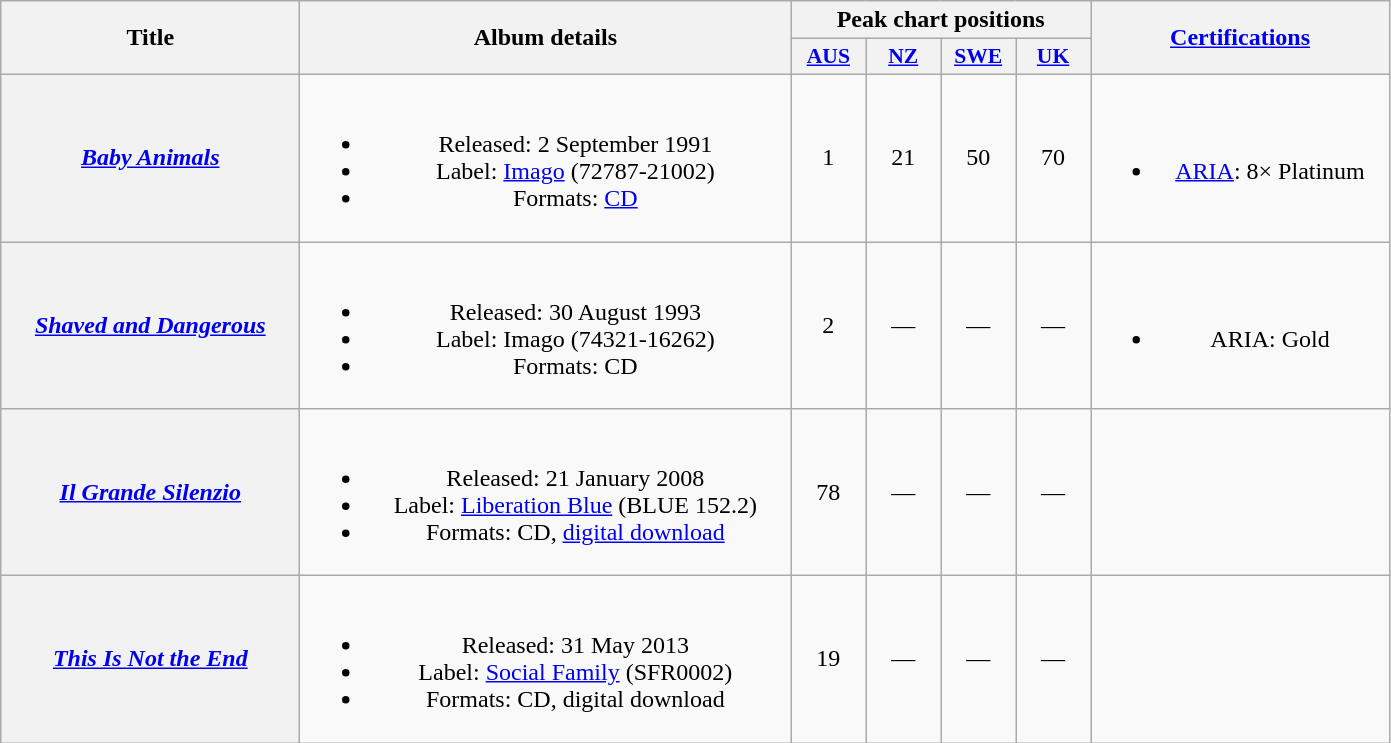<table class="wikitable plainrowheaders" style="text-align:center;" border="1">
<tr>
<th scope="col" rowspan="2" style="width:12em;">Title</th>
<th scope="col" rowspan="2" style="width:20em;">Album details</th>
<th scope="col" colspan="4">Peak chart positions</th>
<th scope="col" rowspan="2" style="width:12em;"><a href='#'>Certifications</a></th>
</tr>
<tr>
<th scope="col" style="width:3em;font-size:90%;"><a href='#'>AUS</a><br></th>
<th scope="col" style="width:3em;font-size:90%;"><a href='#'>NZ</a><br></th>
<th scope="col" style="width:3em;font-size:90%;"><a href='#'>SWE</a><br></th>
<th scope="col" style="width:3em;font-size:90%;"><a href='#'>UK</a><br></th>
</tr>
<tr>
<th scope="row"><em><a href='#'>Baby Animals</a></em></th>
<td><br><ul><li>Released: 2 September 1991</li><li>Label: <a href='#'>Imago</a> (72787-21002)</li><li>Formats: <a href='#'>CD</a></li></ul></td>
<td>1</td>
<td>21</td>
<td>50</td>
<td>70</td>
<td><br><ul><li><a href='#'>ARIA</a>: 8× Platinum</li></ul></td>
</tr>
<tr>
<th scope="row"><em><a href='#'>Shaved and Dangerous</a></em></th>
<td><br><ul><li>Released: 30 August 1993</li><li>Label: Imago (74321-16262)</li><li>Formats: CD</li></ul></td>
<td>2</td>
<td>—</td>
<td>—</td>
<td>—</td>
<td><br><ul><li>ARIA: Gold</li></ul></td>
</tr>
<tr>
<th scope="row"><em><a href='#'>Il Grande Silenzio</a></em></th>
<td><br><ul><li>Released: 21 January 2008</li><li>Label: <a href='#'>Liberation Blue</a> (BLUE 152.2)</li><li>Formats: CD, <a href='#'>digital download</a></li></ul></td>
<td>78</td>
<td>—</td>
<td>—</td>
<td>—</td>
<td></td>
</tr>
<tr>
<th scope="row"><em><a href='#'>This Is Not the End</a></em></th>
<td><br><ul><li>Released: 31 May 2013</li><li>Label: <a href='#'>Social Family</a> (SFR0002)</li><li>Formats: CD, digital download</li></ul></td>
<td>19</td>
<td>—</td>
<td>—</td>
<td>—</td>
<td></td>
</tr>
</table>
